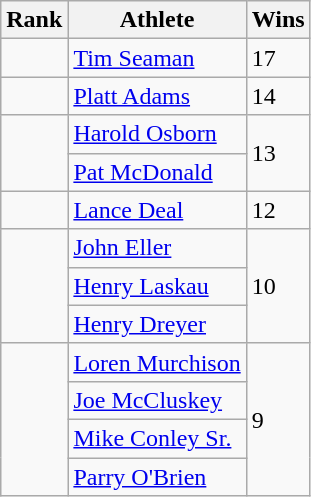<table class="wikitable sortable">
<tr>
<th>Rank</th>
<th>Athlete</th>
<th>Wins</th>
</tr>
<tr>
<td rowspan=1></td>
<td><a href='#'>Tim Seaman</a></td>
<td rowspan=1>17</td>
</tr>
<tr>
<td rowspan=1></td>
<td><a href='#'>Platt Adams</a></td>
<td rowspan=1>14</td>
</tr>
<tr>
<td rowspan=2></td>
<td><a href='#'>Harold Osborn</a></td>
<td rowspan=2>13</td>
</tr>
<tr>
<td><a href='#'>Pat McDonald</a></td>
</tr>
<tr>
<td rowspan=1></td>
<td><a href='#'>Lance Deal</a></td>
<td rowspan=1>12</td>
</tr>
<tr>
<td rowspan=3></td>
<td><a href='#'>John Eller</a></td>
<td rowspan=3>10</td>
</tr>
<tr>
<td><a href='#'>Henry Laskau</a></td>
</tr>
<tr>
<td><a href='#'>Henry Dreyer</a></td>
</tr>
<tr>
<td rowspan=4></td>
<td><a href='#'>Loren Murchison</a></td>
<td rowspan=4>9</td>
</tr>
<tr>
<td><a href='#'>Joe McCluskey</a></td>
</tr>
<tr>
<td><a href='#'>Mike Conley Sr.</a></td>
</tr>
<tr>
<td><a href='#'>Parry O'Brien</a></td>
</tr>
</table>
